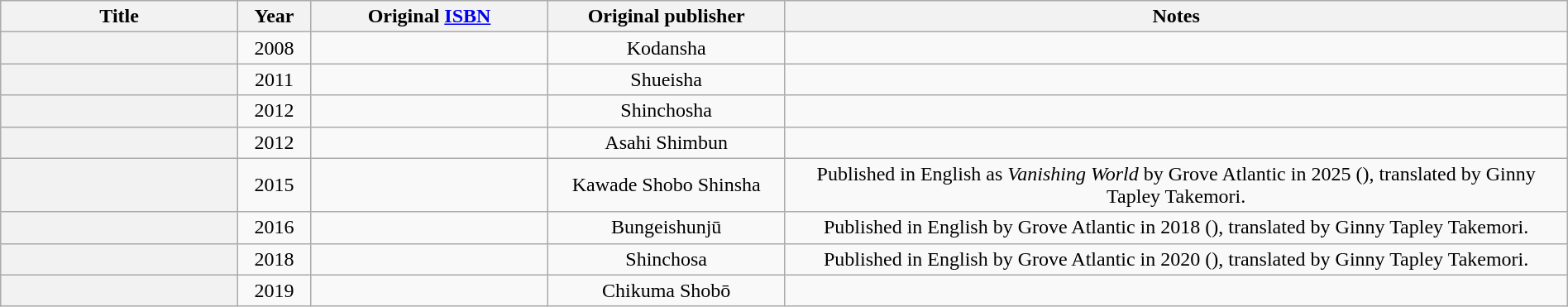<table class="wikitable sortable plainrowheaders" style="width: 100%;">
<tr>
<th scope="col" style="width:10%;">Title</th>
<th scope="col" style="width:3%;">Year</th>
<th scope="col" style="width:10%;">Original <a href='#'>ISBN</a></th>
<th scope="col" style="width:10%;">Original publisher</th>
<th scope="col" style="width:33%;">Notes</th>
</tr>
<tr style="text-align: center;">
<th scope="row" style="text-align:center;"></th>
<td>2008</td>
<td></td>
<td>Kodansha</td>
<td></td>
</tr>
<tr style="text-align: center;">
<th scope="row" style="text-align:center;"></th>
<td>2011</td>
<td></td>
<td>Shueisha</td>
<td></td>
</tr>
<tr style="text-align: center;">
<th scope="row" style="text-align:center;"></th>
<td>2012</td>
<td></td>
<td>Shinchosha</td>
</tr>
<tr style="text-align: center;">
<th scope="row" style="text-align:center;"></th>
<td>2012</td>
<td></td>
<td>Asahi Shimbun</td>
<td></td>
</tr>
<tr style="text-align: center;">
<th scope="row" style="text-align:center;"></th>
<td>2015</td>
<td></td>
<td>Kawade Shobo Shinsha</td>
<td>Published in English as <em>Vanishing World</em> by Grove Atlantic in 2025 (), translated by Ginny Tapley Takemori.</td>
</tr>
<tr style="text-align: center;">
<th scope="row" style="text-align:center;"></th>
<td>2016</td>
<td></td>
<td>Bungeishunjū</td>
<td>Published in English by Grove Atlantic in 2018 (), translated by Ginny Tapley Takemori.</td>
</tr>
<tr style="text-align: center;">
<th scope="row" style="text-align:center;"></th>
<td>2018</td>
<td></td>
<td>Shinchosa</td>
<td>Published in English by Grove Atlantic in 2020 (), translated by Ginny Tapley Takemori.</td>
</tr>
<tr style="text-align: center;">
<th scope="row" style="text-align:center;"></th>
<td>2019</td>
<td></td>
<td>Chikuma Shobō</td>
<td></td>
</tr>
</table>
